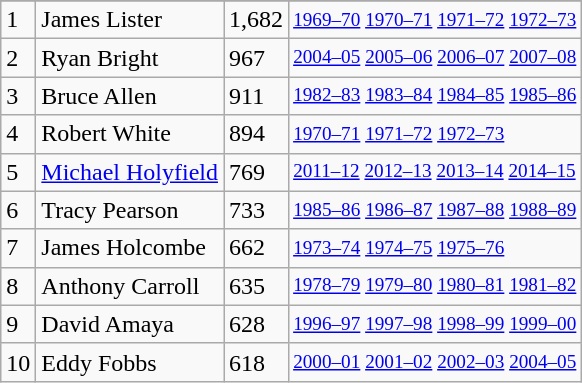<table class="wikitable">
<tr>
</tr>
<tr>
<td>1</td>
<td>James Lister</td>
<td>1,682</td>
<td style="font-size:80%;"><a href='#'>1969–70</a> <a href='#'>1970–71</a> <a href='#'>1971–72</a> <a href='#'>1972–73</a></td>
</tr>
<tr>
<td>2</td>
<td>Ryan Bright</td>
<td>967</td>
<td style="font-size:80%;"><a href='#'>2004–05</a> <a href='#'>2005–06</a> <a href='#'>2006–07</a> <a href='#'>2007–08</a></td>
</tr>
<tr>
<td>3</td>
<td>Bruce Allen</td>
<td>911</td>
<td style="font-size:80%;"><a href='#'>1982–83</a> <a href='#'>1983–84</a> <a href='#'>1984–85</a> <a href='#'>1985–86</a></td>
</tr>
<tr>
<td>4</td>
<td>Robert White</td>
<td>894</td>
<td style="font-size:80%;"><a href='#'>1970–71</a> <a href='#'>1971–72</a> <a href='#'>1972–73</a></td>
</tr>
<tr>
<td>5</td>
<td><a href='#'>Michael Holyfield</a></td>
<td>769</td>
<td style="font-size:80%;"><a href='#'>2011–12</a> <a href='#'>2012–13</a> <a href='#'>2013–14</a> <a href='#'>2014–15</a></td>
</tr>
<tr>
<td>6</td>
<td>Tracy Pearson</td>
<td>733</td>
<td style="font-size:80%;"><a href='#'>1985–86</a> <a href='#'>1986–87</a> <a href='#'>1987–88</a> <a href='#'>1988–89</a></td>
</tr>
<tr>
<td>7</td>
<td>James Holcombe</td>
<td>662</td>
<td style="font-size:80%;"><a href='#'>1973–74</a> <a href='#'>1974–75</a> <a href='#'>1975–76</a></td>
</tr>
<tr>
<td>8</td>
<td>Anthony Carroll</td>
<td>635</td>
<td style="font-size:80%;"><a href='#'>1978–79</a> <a href='#'>1979–80</a> <a href='#'>1980–81</a> <a href='#'>1981–82</a></td>
</tr>
<tr>
<td>9</td>
<td>David Amaya</td>
<td>628</td>
<td style="font-size:80%;"><a href='#'>1996–97</a> <a href='#'>1997–98</a> <a href='#'>1998–99</a> <a href='#'>1999–00</a></td>
</tr>
<tr>
<td>10</td>
<td>Eddy Fobbs</td>
<td>618</td>
<td style="font-size:80%;"><a href='#'>2000–01</a> <a href='#'>2001–02</a> <a href='#'>2002–03</a> <a href='#'>2004–05</a></td>
</tr>
</table>
